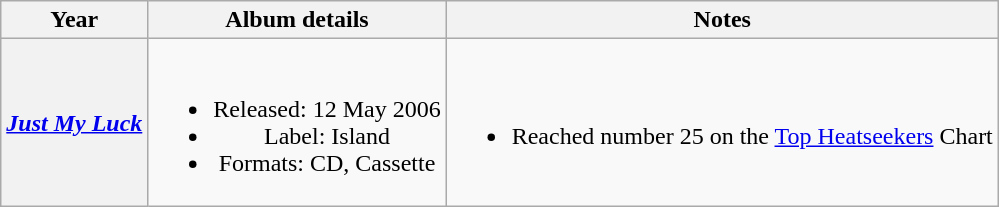<table class="wikitable plainrowheaders" style="text-align:center;">
<tr>
<th scope="col">Year</th>
<th scope="col">Album details</th>
<th scope="col">Notes</th>
</tr>
<tr>
<th scope="row"><em><a href='#'>Just My Luck</a></em></th>
<td><br><ul><li>Released: 12 May 2006</li><li>Label: Island</li><li>Formats: CD, Cassette</li></ul></td>
<td align="left"><br><ul><li>Reached number 25 on the <a href='#'>Top Heatseekers</a> Chart</li></ul></td>
</tr>
</table>
